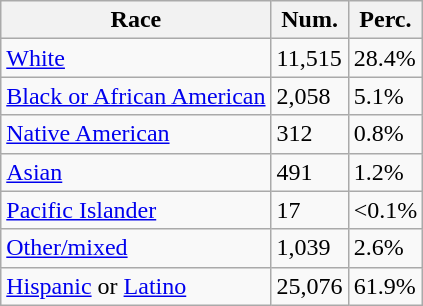<table class="wikitable">
<tr>
<th>Race</th>
<th>Num.</th>
<th>Perc.</th>
</tr>
<tr>
<td><a href='#'>White</a></td>
<td>11,515</td>
<td>28.4%</td>
</tr>
<tr>
<td><a href='#'>Black or African American</a></td>
<td>2,058</td>
<td>5.1%</td>
</tr>
<tr>
<td><a href='#'>Native American</a></td>
<td>312</td>
<td>0.8%</td>
</tr>
<tr>
<td><a href='#'>Asian</a></td>
<td>491</td>
<td>1.2%</td>
</tr>
<tr>
<td><a href='#'>Pacific Islander</a></td>
<td>17</td>
<td><0.1%</td>
</tr>
<tr>
<td><a href='#'>Other/mixed</a></td>
<td>1,039</td>
<td>2.6%</td>
</tr>
<tr>
<td><a href='#'>Hispanic</a> or <a href='#'>Latino</a></td>
<td>25,076</td>
<td>61.9%</td>
</tr>
</table>
